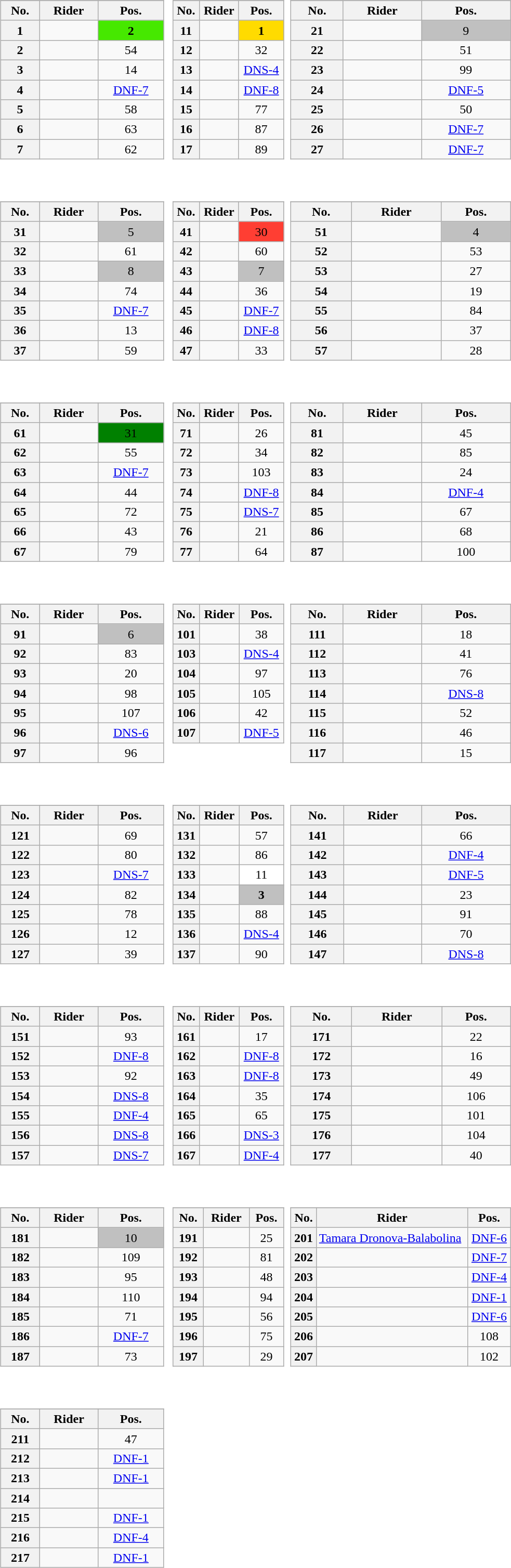<table>
<tr valign="top">
<td style="width:33%;"><br><table class="wikitable plainrowheaders" style="text-align:center; width:97%">
<tr>
</tr>
<tr style="text-align:center;">
<th scope="col">No.</th>
<th scope="col">Rider</th>
<th scope="col">Pos.</th>
</tr>
<tr>
<th scope="row" style="text-align:center;">1</th>
<td style="text-align:left;"> </td>
<td style="text-align:center; background:#46E800;"><strong>2</strong></td>
</tr>
<tr>
<th scope="row" style="text-align:center;">2</th>
<td style="text-align:left;"></td>
<td>54</td>
</tr>
<tr>
<th scope="row" style="text-align:center;">3</th>
<td style="text-align:left;"></td>
<td>14</td>
</tr>
<tr>
<th scope="row" style="text-align:center;">4</th>
<td style="text-align:left;"></td>
<td><a href='#'>DNF-7</a></td>
</tr>
<tr>
<th scope="row" style="text-align:center;">5</th>
<td style="text-align:left;"></td>
<td>58</td>
</tr>
<tr>
<th scope="row" style="text-align:center;">6</th>
<td style="text-align:left;"></td>
<td>63</td>
</tr>
<tr>
<th scope="row" style="text-align:center;">7</th>
<td style="text-align:left;"></td>
<td>62</td>
</tr>
</table>
</td>
<td><br><table class="wikitable plainrowheaders" style="text-align:center; width:97%">
<tr>
</tr>
<tr style="text-align:center;">
<th scope="col">No.</th>
<th scope="col">Rider</th>
<th scope="col">Pos.</th>
</tr>
<tr>
<th scope="row" style="text-align:center;">11</th>
<td style="text-align:left;"></td>
<td style="text-align:center; background:#FFDB00;"><strong>1</strong></td>
</tr>
<tr>
<th scope="row" style="text-align:center;">12</th>
<td style="text-align:left;"></td>
<td>32</td>
</tr>
<tr>
<th scope="row" style="text-align:center;">13</th>
<td style="text-align:left;"></td>
<td><a href='#'>DNS-4</a></td>
</tr>
<tr>
<th scope="row" style="text-align:center;">14</th>
<td style="text-align:left;"></td>
<td><a href='#'>DNF-8</a></td>
</tr>
<tr>
<th scope="row" style="text-align:center;">15</th>
<td style="text-align:left;"></td>
<td>77</td>
</tr>
<tr>
<th scope="row" style="text-align:center;">16</th>
<td style="text-align:left;"></td>
<td>87</td>
</tr>
<tr>
<th scope="row" style="text-align:center;">17</th>
<td style="text-align:left;"></td>
<td>89</td>
</tr>
</table>
</td>
<td><br><table class="wikitable plainrowheaders" style="text-align:center; width:97%">
<tr>
</tr>
<tr style="text-align:center;">
<th scope="col">No.</th>
<th scope="col">Rider</th>
<th scope="col">Pos.</th>
</tr>
<tr>
<th scope="row" style="text-align:center;">21</th>
<td style="text-align:left;"></td>
<td style="text-align:center; background:silver;">9</td>
</tr>
<tr>
<th scope="row" style="text-align:center;">22</th>
<td style="text-align:left;"></td>
<td>51</td>
</tr>
<tr>
<th scope="row" style="text-align:center;">23</th>
<td style="text-align:left;"></td>
<td>99</td>
</tr>
<tr>
<th scope="row" style="text-align:center;">24</th>
<td style="text-align:left;"></td>
<td><a href='#'>DNF-5</a></td>
</tr>
<tr>
<th scope="row" style="text-align:center;">25</th>
<td style="text-align:left;"></td>
<td>50</td>
</tr>
<tr>
<th scope="row" style="text-align:center;">26</th>
<td style="text-align:left;"></td>
<td><a href='#'>DNF-7</a></td>
</tr>
<tr>
<th scope="row" style="text-align:center;">27</th>
<td style="text-align:left;"></td>
<td><a href='#'>DNF-7</a></td>
</tr>
</table>
</td>
<td></td>
</tr>
<tr valign="top">
<td style="width:33%;"><br><table class="wikitable plainrowheaders" style="text-align:center; width:97%">
<tr>
</tr>
<tr style="text-align:center;">
<th scope="col">No.</th>
<th scope="col">Rider</th>
<th scope="col">Pos.</th>
</tr>
<tr>
<th scope="row" style="text-align:center;">31</th>
<td style="text-align:left;"></td>
<td style="text-align:center; background:silver;">5</td>
</tr>
<tr>
<th scope="row" style="text-align:center;">32</th>
<td style="text-align:left;"></td>
<td>61</td>
</tr>
<tr>
<th scope="row" style="text-align:center;">33</th>
<td style="text-align:left;"></td>
<td style="text-align:center; background:silver;">8</td>
</tr>
<tr>
<th scope="row" style="text-align:center;">34</th>
<td style="text-align:left;"></td>
<td>74</td>
</tr>
<tr>
<th scope="row" style="text-align:center;">35</th>
<td style="text-align:left;"></td>
<td><a href='#'>DNF-7</a></td>
</tr>
<tr>
<th scope="row" style="text-align:center;">36</th>
<td style="text-align:left;"></td>
<td>13</td>
</tr>
<tr>
<th scope="row" style="text-align:center;">37</th>
<td style="text-align:left;"></td>
<td>59</td>
</tr>
</table>
</td>
<td><br><table class="wikitable plainrowheaders" style="text-align:center; width:97%">
<tr>
</tr>
<tr style="text-align:center;">
<th scope="col">No.</th>
<th scope="col">Rider</th>
<th scope="col">Pos.</th>
</tr>
<tr>
<th scope="row" style="text-align:center;">41</th>
<td style="text-align:left;"> </td>
<td style="text-align:center; background:#FF3E33;">30</td>
</tr>
<tr>
<th scope="row" style="text-align:center;">42</th>
<td style="text-align:left;"></td>
<td>60</td>
</tr>
<tr>
<th scope="row" style="text-align:center;">43</th>
<td style="text-align:left;"></td>
<td style="text-align:center; background:silver;">7</td>
</tr>
<tr>
<th scope="row" style="text-align:center;">44</th>
<td style="text-align:left;"></td>
<td>36</td>
</tr>
<tr>
<th scope="row" style="text-align:center;">45</th>
<td style="text-align:left;"></td>
<td><a href='#'>DNF-7</a></td>
</tr>
<tr>
<th scope="row" style="text-align:center;">46</th>
<td style="text-align:left;"></td>
<td><a href='#'>DNF-8</a></td>
</tr>
<tr>
<th scope="row" style="text-align:center;">47</th>
<td style="text-align:left;"></td>
<td>33</td>
</tr>
</table>
</td>
<td><br><table class="wikitable plainrowheaders" style="text-align:center; width:97%">
<tr>
</tr>
<tr style="text-align:center;">
<th scope="col">No.</th>
<th scope="col">Rider</th>
<th scope="col">Pos.</th>
</tr>
<tr>
<th scope="row" style="text-align:center;">51</th>
<td style="text-align:left;"></td>
<td style="text-align:center; background:silver;">4</td>
</tr>
<tr>
<th scope="row" style="text-align:center;">52</th>
<td style="text-align:left;"></td>
<td>53</td>
</tr>
<tr>
<th scope="row" style="text-align:center;">53</th>
<td style="text-align:left;"></td>
<td>27</td>
</tr>
<tr>
<th scope="row" style="text-align:center;">54</th>
<td style="text-align:left;"></td>
<td>19</td>
</tr>
<tr>
<th scope="row" style="text-align:center;">55</th>
<td style="text-align:left;"></td>
<td>84</td>
</tr>
<tr>
<th scope="row" style="text-align:center;">56</th>
<td style="text-align:left;"></td>
<td>37</td>
</tr>
<tr>
<th scope="row" style="text-align:center;">57</th>
<td style="text-align:left;"></td>
<td>28</td>
</tr>
</table>
</td>
<td></td>
</tr>
<tr valign="top">
<td style="width:33%;"><br><table class="wikitable plainrowheaders" style="text-align:center; width:97%">
<tr>
</tr>
<tr style="text-align:center;">
<th scope="col">No.</th>
<th scope="col">Rider</th>
<th scope="col">Pos.</th>
</tr>
<tr>
<th scope="row" style="text-align:center;">61</th>
<td style="text-align:left;"> </td>
<td style="text-align:center; background:#008000;">31</td>
</tr>
<tr>
<th scope="row" style="text-align:center;">62</th>
<td style="text-align:left;"></td>
<td>55</td>
</tr>
<tr>
<th scope="row" style="text-align:center;">63</th>
<td style="text-align:left;"></td>
<td><a href='#'>DNF-7</a></td>
</tr>
<tr>
<th scope="row" style="text-align:center;">64</th>
<td style="text-align:left;"></td>
<td>44</td>
</tr>
<tr>
<th scope="row" style="text-align:center;">65</th>
<td style="text-align:left;"></td>
<td>72</td>
</tr>
<tr>
<th scope="row" style="text-align:center;">66</th>
<td style="text-align:left;"></td>
<td>43</td>
</tr>
<tr>
<th scope="row" style="text-align:center;">67</th>
<td style="text-align:left;"></td>
<td>79</td>
</tr>
</table>
</td>
<td><br><table class="wikitable plainrowheaders" style="text-align:center; width:97%">
<tr>
</tr>
<tr style="text-align:center;">
<th scope="col">No.</th>
<th scope="col">Rider</th>
<th scope="col">Pos.</th>
</tr>
<tr>
<th scope="row" style="text-align:center;">71</th>
<td style="text-align:left;"></td>
<td>26</td>
</tr>
<tr>
<th scope="row" style="text-align:center;">72</th>
<td style="text-align:left;"></td>
<td>34</td>
</tr>
<tr>
<th scope="row" style="text-align:center;">73</th>
<td style="text-align:left;"></td>
<td>103</td>
</tr>
<tr>
<th scope="row" style="text-align:center;">74</th>
<td style="text-align:left;"></td>
<td><a href='#'>DNF-8</a></td>
</tr>
<tr>
<th scope="row" style="text-align:center;">75</th>
<td style="text-align:left;"></td>
<td><a href='#'>DNS-7</a></td>
</tr>
<tr>
<th scope="row" style="text-align:center;">76</th>
<td style="text-align:left;"></td>
<td>21</td>
</tr>
<tr>
<th scope="row" style="text-align:center;">77</th>
<td style="text-align:left;"></td>
<td>64</td>
</tr>
</table>
</td>
<td><br><table class="wikitable plainrowheaders" style="text-align:center; width:97%">
<tr>
</tr>
<tr style="text-align:center;">
<th scope="col">No.</th>
<th scope="col">Rider</th>
<th scope="col">Pos.</th>
</tr>
<tr>
<th scope="row" style="text-align:center;">81</th>
<td style="text-align:left;"></td>
<td>45</td>
</tr>
<tr>
<th scope="row" style="text-align:center;">82</th>
<td style="text-align:left;"></td>
<td>85</td>
</tr>
<tr>
<th scope="row" style="text-align:center;">83</th>
<td style="text-align:left;"></td>
<td>24</td>
</tr>
<tr>
<th scope="row" style="text-align:center;">84</th>
<td style="text-align:left;"></td>
<td><a href='#'>DNF-4</a></td>
</tr>
<tr>
<th scope="row" style="text-align:center;">85</th>
<td style="text-align:left;"></td>
<td>67</td>
</tr>
<tr>
<th scope="row" style="text-align:center;">86</th>
<td style="text-align:left;"></td>
<td>68</td>
</tr>
<tr>
<th scope="row" style="text-align:center;">87</th>
<td style="text-align:left;"></td>
<td>100</td>
</tr>
</table>
</td>
<td></td>
</tr>
<tr valign="top">
<td style="width:33%;"><br><table class="wikitable plainrowheaders" style="text-align:center; width:97%">
<tr>
</tr>
<tr style="text-align:center;">
<th scope="col">No.</th>
<th scope="col">Rider</th>
<th scope="col">Pos.</th>
</tr>
<tr>
<th scope="row" style="text-align:center;">91</th>
<td style="text-align:left;"></td>
<td style="text-align:center; background:silver;">6</td>
</tr>
<tr>
<th scope="row" style="text-align:center;">92</th>
<td style="text-align:left;"></td>
<td>83</td>
</tr>
<tr>
<th scope="row" style="text-align:center;">93</th>
<td style="text-align:left;"></td>
<td>20</td>
</tr>
<tr>
<th scope="row" style="text-align:center;">94</th>
<td style="text-align:left;"></td>
<td>98</td>
</tr>
<tr>
<th scope="row" style="text-align:center;">95</th>
<td style="text-align:left;"></td>
<td>107</td>
</tr>
<tr>
<th scope="row" style="text-align:center;">96</th>
<td style="text-align:left;"></td>
<td><a href='#'>DNS-6</a></td>
</tr>
<tr>
<th scope="row" style="text-align:center;">97</th>
<td style="text-align:left;"></td>
<td>96</td>
</tr>
</table>
</td>
<td><br><table class="wikitable plainrowheaders" style="text-align:center; width:97%">
<tr>
</tr>
<tr style="text-align:center;">
<th scope="col">No.</th>
<th scope="col">Rider</th>
<th scope="col">Pos.</th>
</tr>
<tr>
<th scope="row" style="text-align:center;">101</th>
<td style="text-align:left;"></td>
<td>38</td>
</tr>
<tr>
<th scope="row" style="text-align:center;">103</th>
<td style="text-align:left;"></td>
<td><a href='#'>DNS-4</a></td>
</tr>
<tr>
<th scope="row" style="text-align:center;">104</th>
<td style="text-align:left;"></td>
<td>97</td>
</tr>
<tr>
<th scope="row" style="text-align:center;">105</th>
<td style="text-align:left;"></td>
<td>105</td>
</tr>
<tr>
<th scope="row" style="text-align:center;">106</th>
<td style="text-align:left;"></td>
<td>42</td>
</tr>
<tr>
<th scope="row" style="text-align:center;">107</th>
<td style="text-align:left;"></td>
<td><a href='#'>DNF-5</a></td>
</tr>
</table>
</td>
<td><br><table class="wikitable plainrowheaders" style="text-align:center; width:97%">
<tr>
</tr>
<tr style="text-align:center;">
<th scope="col">No.</th>
<th scope="col">Rider</th>
<th scope="col">Pos.</th>
</tr>
<tr>
<th scope="row" style="text-align:center;">111</th>
<td style="text-align:left;"></td>
<td>18</td>
</tr>
<tr>
<th scope="row" style="text-align:center;">112</th>
<td style="text-align:left;"></td>
<td>41</td>
</tr>
<tr>
<th scope="row" style="text-align:center;">113</th>
<td style="text-align:left;"></td>
<td>76</td>
</tr>
<tr>
<th scope="row" style="text-align:center;">114</th>
<td style="text-align:left;"></td>
<td><a href='#'>DNS-8</a></td>
</tr>
<tr>
<th scope="row" style="text-align:center;">115</th>
<td style="text-align:left;"></td>
<td>52</td>
</tr>
<tr>
<th scope="row" style="text-align:center;">116</th>
<td style="text-align:left;"></td>
<td>46</td>
</tr>
<tr>
<th scope="row" style="text-align:center;">117</th>
<td style="text-align:left;"></td>
<td>15</td>
</tr>
</table>
</td>
<td></td>
</tr>
<tr valign="top">
<td style="width:33%;"><br><table class="wikitable plainrowheaders" style="text-align:center; width:97%">
<tr>
</tr>
<tr style="text-align:center;">
<th scope="col">No.</th>
<th scope="col">Rider</th>
<th scope="col">Pos.</th>
</tr>
<tr>
<th scope="row" style="text-align:center;">121</th>
<td style="text-align:left;"></td>
<td>69</td>
</tr>
<tr>
<th scope="row" style="text-align:center;">122</th>
<td style="text-align:left;"></td>
<td>80</td>
</tr>
<tr>
<th scope="row" style="text-align:center;">123</th>
<td style="text-align:left;"></td>
<td><a href='#'>DNS-7</a></td>
</tr>
<tr>
<th scope="row" style="text-align:center;">124</th>
<td style="text-align:left;"></td>
<td>82</td>
</tr>
<tr>
<th scope="row" style="text-align:center;">125</th>
<td style="text-align:left;"></td>
<td>78</td>
</tr>
<tr>
<th scope="row" style="text-align:center;">126</th>
<td style="text-align:left;"></td>
<td>12</td>
</tr>
<tr>
<th scope="row" style="text-align:center;">127</th>
<td style="text-align:left;"></td>
<td>39</td>
</tr>
</table>
</td>
<td><br><table class="wikitable plainrowheaders" style="text-align:center; width:97%">
<tr>
</tr>
<tr style="text-align:center;">
<th scope="col">No.</th>
<th scope="col">Rider</th>
<th scope="col">Pos.</th>
</tr>
<tr>
<th scope="row" style="text-align:center;">131</th>
<td style="text-align:left;"></td>
<td>57</td>
</tr>
<tr>
<th scope="row" style="text-align:center;">132</th>
<td style="text-align:left;"></td>
<td>86</td>
</tr>
<tr>
<th scope="row" style="text-align:center;">133</th>
<td style="text-align:left;"> </td>
<td style="text-align:center; background:white;">11</td>
</tr>
<tr>
<th scope="row" style="text-align:center;">134</th>
<td style="text-align:left;"></td>
<td style="text-align:center; background:silver;"><strong>3</strong></td>
</tr>
<tr>
<th scope="row" style="text-align:center;">135</th>
<td style="text-align:left;"></td>
<td>88</td>
</tr>
<tr>
<th scope="row" style="text-align:center;">136</th>
<td style="text-align:left;"></td>
<td><a href='#'>DNS-4</a></td>
</tr>
<tr>
<th scope="row" style="text-align:center;">137</th>
<td style="text-align:left;"></td>
<td>90</td>
</tr>
</table>
</td>
<td><br><table class="wikitable plainrowheaders" style="text-align:center; width:97%">
<tr>
</tr>
<tr style="text-align:center;">
<th scope="col">No.</th>
<th scope="col">Rider</th>
<th scope="col">Pos.</th>
</tr>
<tr>
<th scope="row" style="text-align:center;">141</th>
<td style="text-align:left;"></td>
<td>66</td>
</tr>
<tr>
<th scope="row" style="text-align:center;">142</th>
<td style="text-align:left;"></td>
<td><a href='#'>DNF-4</a></td>
</tr>
<tr>
<th scope="row" style="text-align:center;">143</th>
<td style="text-align:left;"></td>
<td><a href='#'>DNF-5</a></td>
</tr>
<tr>
<th scope="row" style="text-align:center;">144</th>
<td style="text-align:left;"></td>
<td>23</td>
</tr>
<tr>
<th scope="row" style="text-align:center;">145</th>
<td style="text-align:left;"></td>
<td>91</td>
</tr>
<tr>
<th scope="row" style="text-align:center;">146</th>
<td style="text-align:left;"></td>
<td>70</td>
</tr>
<tr>
<th scope="row" style="text-align:center;">147</th>
<td style="text-align:left;"></td>
<td><a href='#'>DNS-8</a></td>
</tr>
</table>
</td>
<td></td>
</tr>
<tr valign="top">
<td style="width:33%;"><br><table class="wikitable plainrowheaders" style="text-align:center; width:97%">
<tr>
</tr>
<tr style="text-align:center;">
<th scope="col">No.</th>
<th scope="col">Rider</th>
<th scope="col">Pos.</th>
</tr>
<tr>
<th scope="row" style="text-align:center;">151</th>
<td style="text-align:left;"></td>
<td>93</td>
</tr>
<tr>
<th scope="row" style="text-align:center;">152</th>
<td style="text-align:left;"></td>
<td><a href='#'>DNF-8</a></td>
</tr>
<tr>
<th scope="row" style="text-align:center;">153</th>
<td style="text-align:left;"></td>
<td>92</td>
</tr>
<tr>
<th scope="row" style="text-align:center;">154</th>
<td style="text-align:left;"></td>
<td><a href='#'>DNS-8</a></td>
</tr>
<tr>
<th scope="row" style="text-align:center;">155</th>
<td style="text-align:left;"></td>
<td><a href='#'>DNF-4</a></td>
</tr>
<tr>
<th scope="row" style="text-align:center;">156</th>
<td style="text-align:left;"></td>
<td><a href='#'>DNS-8</a></td>
</tr>
<tr>
<th scope="row" style="text-align:center;">157</th>
<td style="text-align:left;"></td>
<td><a href='#'>DNS-7</a></td>
</tr>
</table>
</td>
<td><br><table class="wikitable plainrowheaders" style="text-align:center; width:97%">
<tr>
</tr>
<tr style="text-align:center;">
<th scope="col">No.</th>
<th scope="col">Rider</th>
<th scope="col">Pos.</th>
</tr>
<tr>
<th scope="row" style="text-align:center;">161</th>
<td style="text-align:left;"></td>
<td>17</td>
</tr>
<tr>
<th scope="row" style="text-align:center;">162</th>
<td style="text-align:left;"></td>
<td><a href='#'>DNF-8</a></td>
</tr>
<tr>
<th scope="row" style="text-align:center;">163</th>
<td style="text-align:left;"></td>
<td><a href='#'>DNF-8</a></td>
</tr>
<tr>
<th scope="row" style="text-align:center;">164</th>
<td style="text-align:left;"></td>
<td>35</td>
</tr>
<tr>
<th scope="row" style="text-align:center;">165</th>
<td style="text-align:left;"></td>
<td>65</td>
</tr>
<tr>
<th scope="row" style="text-align:center;">166</th>
<td style="text-align:left;"></td>
<td><a href='#'>DNS-3</a></td>
</tr>
<tr>
<th scope="row" style="text-align:center;">167</th>
<td style="text-align:left;"></td>
<td><a href='#'>DNF-4</a></td>
</tr>
</table>
</td>
<td><br><table class="wikitable plainrowheaders" style="text-align:center; width:97%">
<tr>
</tr>
<tr style="text-align:center;">
<th scope="col">No.</th>
<th scope="col">Rider</th>
<th scope="col">Pos.</th>
</tr>
<tr>
<th scope="row" style="text-align:center;">171</th>
<td style="text-align:left;"></td>
<td>22</td>
</tr>
<tr>
<th scope="row" style="text-align:center;">172</th>
<td style="text-align:left;"></td>
<td>16</td>
</tr>
<tr>
<th scope="row" style="text-align:center;">173</th>
<td style="text-align:left;"></td>
<td>49</td>
</tr>
<tr>
<th scope="row" style="text-align:center;">174</th>
<td style="text-align:left;"></td>
<td>106</td>
</tr>
<tr>
<th scope="row" style="text-align:center;">175</th>
<td style="text-align:left;"></td>
<td>101</td>
</tr>
<tr>
<th scope="row" style="text-align:center;">176</th>
<td style="text-align:left;"></td>
<td>104</td>
</tr>
<tr>
<th scope="row" style="text-align:center;">177</th>
<td style="text-align:left;"></td>
<td>40</td>
</tr>
</table>
</td>
<td></td>
</tr>
<tr valign="top">
<td style="width:33%;"><br><table class="wikitable plainrowheaders" style="text-align:center; width:97%">
<tr>
</tr>
<tr style="text-align:center;">
<th scope="col">No.</th>
<th scope="col">Rider</th>
<th scope="col">Pos.</th>
</tr>
<tr>
<th scope="row" style="text-align:center;">181</th>
<td style="text-align:left;"></td>
<td style="text-align:center; background:silver;">10</td>
</tr>
<tr>
<th scope="row" style="text-align:center;">182</th>
<td style="text-align:left;"></td>
<td>109</td>
</tr>
<tr>
<th scope="row" style="text-align:center;">183</th>
<td style="text-align:left;"></td>
<td>95</td>
</tr>
<tr>
<th scope="row" style="text-align:center;">184</th>
<td style="text-align:left;"></td>
<td>110</td>
</tr>
<tr>
<th scope="row" style="text-align:center;">185</th>
<td style="text-align:left;"></td>
<td>71</td>
</tr>
<tr>
<th scope="row" style="text-align:center;">186</th>
<td style="text-align:left;"></td>
<td><a href='#'>DNF-7</a></td>
</tr>
<tr>
<th scope="row" style="text-align:center;">187</th>
<td style="text-align:left;"></td>
<td>73</td>
</tr>
</table>
</td>
<td><br><table class="wikitable plainrowheaders" style="text-align:center; width:97%">
<tr>
</tr>
<tr style="text-align:center;">
<th scope="col">No.</th>
<th scope="col">Rider</th>
<th scope="col">Pos.</th>
</tr>
<tr>
<th scope="row" style="text-align:center;">191</th>
<td style="text-align:left;"></td>
<td>25</td>
</tr>
<tr>
<th scope="row" style="text-align:center;">192</th>
<td style="text-align:left;"></td>
<td>81</td>
</tr>
<tr>
<th scope="row" style="text-align:center;">193</th>
<td style="text-align:left;"></td>
<td>48</td>
</tr>
<tr>
<th scope="row" style="text-align:center;">194</th>
<td style="text-align:left;"></td>
<td>94</td>
</tr>
<tr>
<th scope="row" style="text-align:center;">195</th>
<td style="text-align:left;"></td>
<td>56</td>
</tr>
<tr>
<th scope="row" style="text-align:center;">196</th>
<td style="text-align:left;"></td>
<td>75</td>
</tr>
<tr>
<th scope="row" style="text-align:center;">197</th>
<td style="text-align:left;"></td>
<td>29</td>
</tr>
</table>
</td>
<td><br><table class="wikitable plainrowheaders" style="text-align:center; width:97%">
<tr>
</tr>
<tr style="text-align:center;">
<th scope="col">No.</th>
<th scope="col">Rider</th>
<th scope="col">Pos.</th>
</tr>
<tr>
<th scope="row" style="text-align:center;">201</th>
<td style="text-align:left;"> <a href='#'>Tamara Dronova-Balabolina</a></td>
<td><a href='#'>DNF-6</a></td>
</tr>
<tr>
<th scope="row" style="text-align:center;">202</th>
<td style="text-align:left;"></td>
<td><a href='#'>DNF-7</a></td>
</tr>
<tr>
<th scope="row" style="text-align:center;">203</th>
<td style="text-align:left;"></td>
<td><a href='#'>DNF-4</a></td>
</tr>
<tr>
<th scope="row" style="text-align:center;">204</th>
<td style="text-align:left;"></td>
<td><a href='#'>DNF-1</a></td>
</tr>
<tr>
<th scope="row" style="text-align:center;">205</th>
<td style="text-align:left;"></td>
<td><a href='#'>DNF-6</a></td>
</tr>
<tr>
<th scope="row" style="text-align:center;">206</th>
<td style="text-align:left;"></td>
<td>108</td>
</tr>
<tr>
<th scope="row" style="text-align:center;">207</th>
<td style="text-align:left;"></td>
<td>102</td>
</tr>
</table>
</td>
<td></td>
</tr>
<tr valign="top">
<td style="width:33%;"><br><table class="wikitable plainrowheaders" style="text-align:center; width:97%">
<tr>
</tr>
<tr style="text-align:center;">
<th scope="col">No.</th>
<th scope="col">Rider</th>
<th scope="col">Pos.</th>
</tr>
<tr>
<th scope="row" style="text-align:center;">211</th>
<td style="text-align:left;"></td>
<td>47</td>
</tr>
<tr>
<th scope="row" style="text-align:center;">212</th>
<td style="text-align:left;"></td>
<td><a href='#'>DNF-1</a></td>
</tr>
<tr>
<th scope="row" style="text-align:center;">213</th>
<td style="text-align:left;"></td>
<td><a href='#'>DNF-1</a></td>
</tr>
<tr>
<th scope="row" style="text-align:center;">214</th>
<td style="text-align:left;"></td>
<td></td>
</tr>
<tr>
<th scope="row" style="text-align:center;">215</th>
<td style="text-align:left;"></td>
<td><a href='#'>DNF-1</a></td>
</tr>
<tr>
<th scope="row" style="text-align:center;">216</th>
<td style="text-align:left;"></td>
<td><a href='#'>DNF-4</a></td>
</tr>
<tr>
<th scope="row" style="text-align:center;">217</th>
<td style="text-align:left;"></td>
<td><a href='#'>DNF-1</a></td>
</tr>
</table>
</td>
</tr>
</table>
